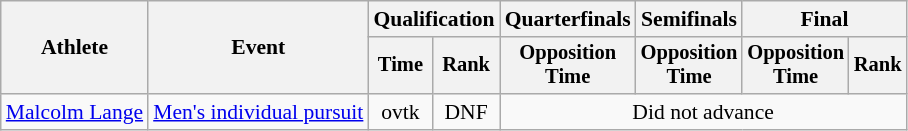<table class="wikitable" style="font-size:90%">
<tr>
<th rowspan="2">Athlete</th>
<th rowspan="2">Event</th>
<th colspan=2>Qualification</th>
<th>Quarterfinals</th>
<th>Semifinals</th>
<th colspan=2>Final</th>
</tr>
<tr style="font-size:95%">
<th>Time</th>
<th>Rank</th>
<th>Opposition<br>Time</th>
<th>Opposition<br>Time</th>
<th>Opposition<br>Time</th>
<th>Rank</th>
</tr>
<tr align=center>
<td align=left><a href='#'>Malcolm Lange</a></td>
<td align=left><a href='#'>Men's individual pursuit</a></td>
<td>ovtk</td>
<td>DNF</td>
<td colspan=4>Did not advance</td>
</tr>
</table>
